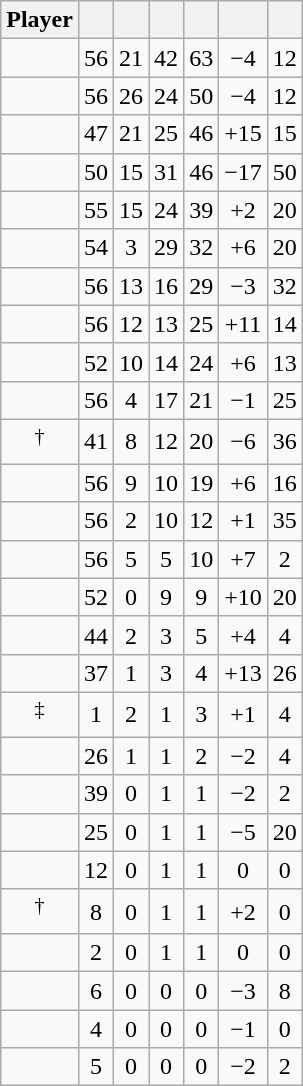<table class="wikitable sortable" style="text-align:center;">
<tr>
<th>Player</th>
<th></th>
<th></th>
<th></th>
<th></th>
<th data-sort-type="number"></th>
<th></th>
</tr>
<tr>
<td></td>
<td>56</td>
<td>21</td>
<td>42</td>
<td>63</td>
<td>−4</td>
<td>12</td>
</tr>
<tr>
<td></td>
<td>56</td>
<td>26</td>
<td>24</td>
<td>50</td>
<td>−4</td>
<td>12</td>
</tr>
<tr>
<td></td>
<td>47</td>
<td>21</td>
<td>25</td>
<td>46</td>
<td>+15</td>
<td>15</td>
</tr>
<tr>
<td></td>
<td>50</td>
<td>15</td>
<td>31</td>
<td>46</td>
<td>−17</td>
<td>50</td>
</tr>
<tr>
<td></td>
<td>55</td>
<td>15</td>
<td>24</td>
<td>39</td>
<td>+2</td>
<td>20</td>
</tr>
<tr>
<td></td>
<td>54</td>
<td>3</td>
<td>29</td>
<td>32</td>
<td>+6</td>
<td>20</td>
</tr>
<tr>
<td></td>
<td>56</td>
<td>13</td>
<td>16</td>
<td>29</td>
<td>−3</td>
<td>32</td>
</tr>
<tr>
<td></td>
<td>56</td>
<td>12</td>
<td>13</td>
<td>25</td>
<td>+11</td>
<td>14</td>
</tr>
<tr>
<td></td>
<td>52</td>
<td>10</td>
<td>14</td>
<td>24</td>
<td>+6</td>
<td>13</td>
</tr>
<tr>
<td></td>
<td>56</td>
<td>4</td>
<td>17</td>
<td>21</td>
<td>−1</td>
<td>25</td>
</tr>
<tr>
<td><sup>†</sup></td>
<td>41</td>
<td>8</td>
<td>12</td>
<td>20</td>
<td>−6</td>
<td>36</td>
</tr>
<tr>
<td></td>
<td>56</td>
<td>9</td>
<td>10</td>
<td>19</td>
<td>+6</td>
<td>16</td>
</tr>
<tr>
<td></td>
<td>56</td>
<td>2</td>
<td>10</td>
<td>12</td>
<td>+1</td>
<td>35</td>
</tr>
<tr>
<td></td>
<td>56</td>
<td>5</td>
<td>5</td>
<td>10</td>
<td>+7</td>
<td>2</td>
</tr>
<tr>
<td></td>
<td>52</td>
<td>0</td>
<td>9</td>
<td>9</td>
<td>+10</td>
<td>20</td>
</tr>
<tr>
<td></td>
<td>44</td>
<td>2</td>
<td>3</td>
<td>5</td>
<td>+4</td>
<td>4</td>
</tr>
<tr>
<td></td>
<td>37</td>
<td>1</td>
<td>3</td>
<td>4</td>
<td>+13</td>
<td>26</td>
</tr>
<tr>
<td><sup>‡</sup></td>
<td>1</td>
<td>2</td>
<td>1</td>
<td>3</td>
<td>+1</td>
<td>4</td>
</tr>
<tr>
<td></td>
<td>26</td>
<td>1</td>
<td>1</td>
<td>2</td>
<td>−2</td>
<td>4</td>
</tr>
<tr>
<td></td>
<td>39</td>
<td>0</td>
<td>1</td>
<td>1</td>
<td>−2</td>
<td>2</td>
</tr>
<tr>
<td></td>
<td>25</td>
<td>0</td>
<td>1</td>
<td>1</td>
<td>−5</td>
<td>20</td>
</tr>
<tr>
<td></td>
<td>12</td>
<td>0</td>
<td>1</td>
<td>1</td>
<td>0</td>
<td>0</td>
</tr>
<tr>
<td><sup>†</sup></td>
<td>8</td>
<td>0</td>
<td>1</td>
<td>1</td>
<td>+2</td>
<td>0</td>
</tr>
<tr>
<td></td>
<td>2</td>
<td>0</td>
<td>1</td>
<td>1</td>
<td>0</td>
<td>0</td>
</tr>
<tr>
<td></td>
<td>6</td>
<td>0</td>
<td>0</td>
<td>0</td>
<td>−3</td>
<td>8</td>
</tr>
<tr>
<td></td>
<td>4</td>
<td>0</td>
<td>0</td>
<td>0</td>
<td>−1</td>
<td>0</td>
</tr>
<tr>
<td></td>
<td>5</td>
<td>0</td>
<td>0</td>
<td>0</td>
<td>−2</td>
<td>2</td>
</tr>
</table>
